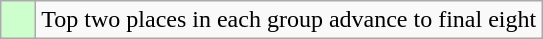<table class="wikitable">
<tr>
<td style="background:#cfc;">    </td>
<td>Top two places in each group advance to final eight</td>
</tr>
</table>
